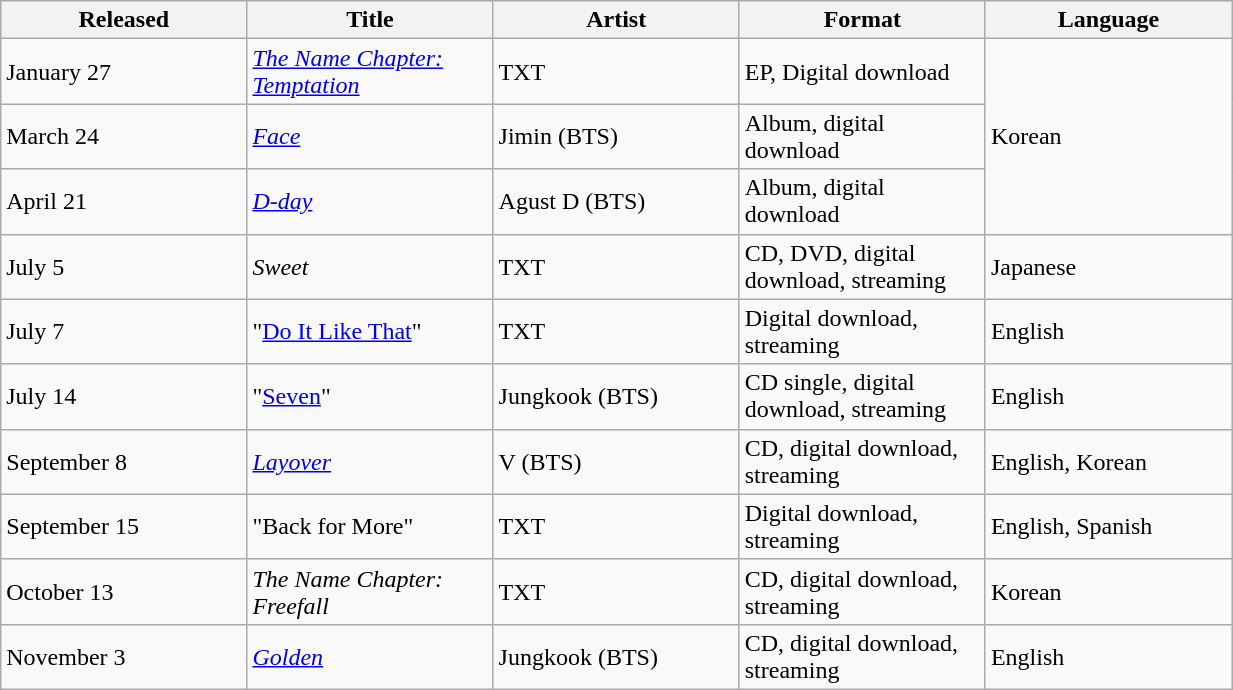<table class="wikitable sortable" align="left center" style="width:65%;">
<tr>
<th style="width:20%;">Released</th>
<th style="width:20%;">Title</th>
<th style="width:20%;">Artist</th>
<th style="width:20%;">Format</th>
<th style="width:20%;">Language</th>
</tr>
<tr>
<td>January 27</td>
<td><em><a href='#'>The Name Chapter: Temptation</a></em></td>
<td>TXT</td>
<td>EP, Digital download</td>
<td rowspan="3">Korean</td>
</tr>
<tr>
<td>March 24</td>
<td><em><a href='#'>Face</a></em></td>
<td>Jimin (BTS)</td>
<td>Album, digital download</td>
</tr>
<tr>
<td>April 21</td>
<td><em><a href='#'>D-day</a></em></td>
<td>Agust D (BTS)</td>
<td>Album, digital download</td>
</tr>
<tr>
<td>July 5</td>
<td><em>Sweet</em></td>
<td>TXT</td>
<td>CD, DVD, digital download, streaming</td>
<td>Japanese</td>
</tr>
<tr>
<td>July 7</td>
<td>"<a href='#'>Do It Like That</a>"</td>
<td>TXT </td>
<td>Digital download, streaming</td>
<td>English</td>
</tr>
<tr>
<td>July 14</td>
<td>"<a href='#'>Seven</a>"</td>
<td>Jungkook (BTS)</td>
<td>CD single, digital download, streaming</td>
<td>English</td>
</tr>
<tr>
<td>September 8</td>
<td><em><a href='#'>Layover</a></em></td>
<td>V (BTS)</td>
<td>CD, digital download, streaming</td>
<td>English, Korean</td>
</tr>
<tr>
<td>September 15</td>
<td>"Back for More"</td>
<td>TXT </td>
<td>Digital download, streaming</td>
<td>English, Spanish</td>
</tr>
<tr>
<td>October 13</td>
<td><em>The Name Chapter: Freefall</em></td>
<td>TXT</td>
<td>CD, digital download, streaming</td>
<td>Korean</td>
</tr>
<tr>
<td>November 3</td>
<td><em><a href='#'>Golden</a></em></td>
<td>Jungkook (BTS)</td>
<td>CD, digital download, streaming</td>
<td>English</td>
</tr>
</table>
